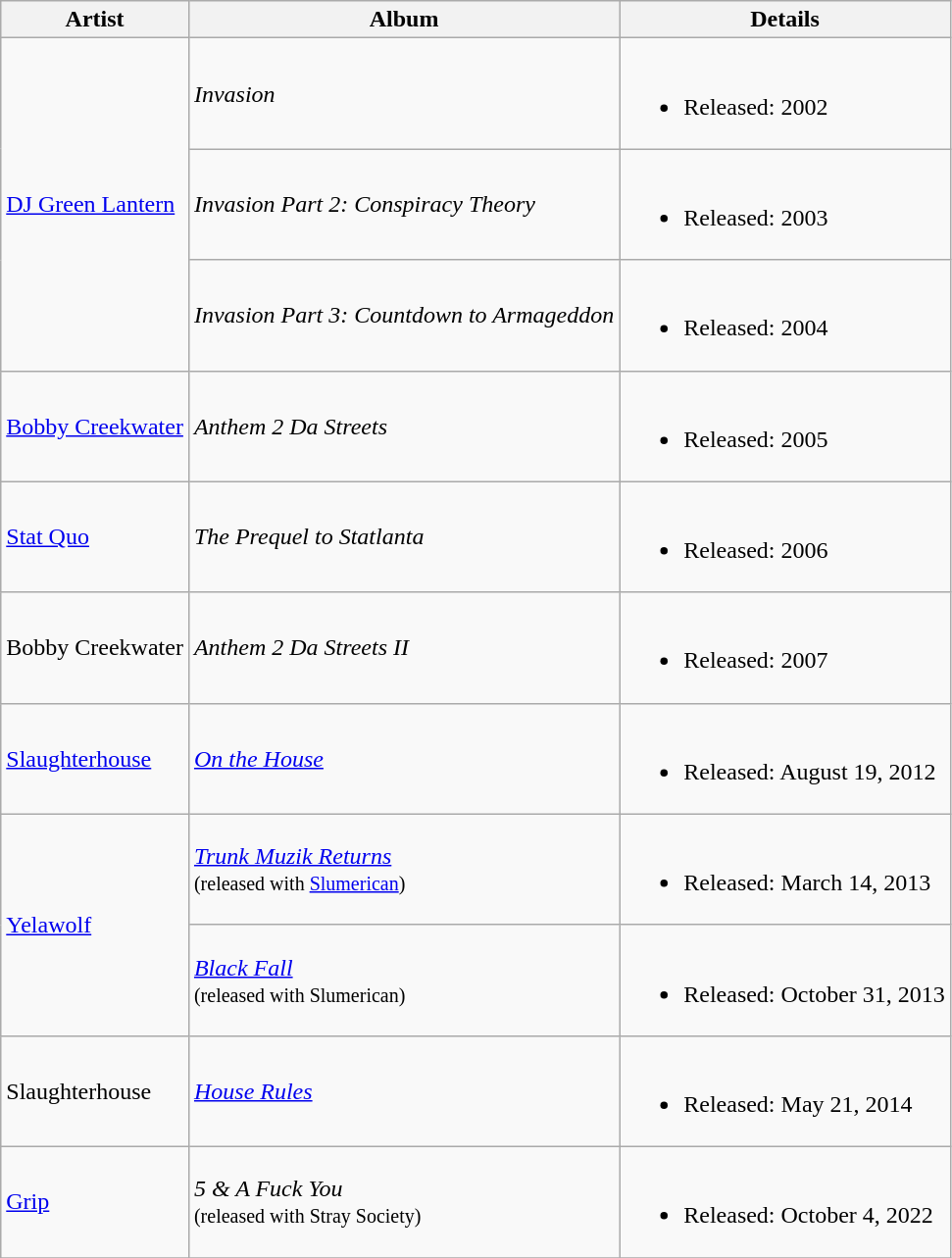<table class="wikitable sortable">
<tr>
<th>Artist</th>
<th>Album</th>
<th class="unsortable">Details</th>
</tr>
<tr>
<td rowspan="3"><a href='#'>DJ Green Lantern</a></td>
<td><em>Invasion</em></td>
<td><br><ul><li>Released: 2002</li></ul></td>
</tr>
<tr>
<td><em>Invasion Part 2: Conspiracy Theory</em></td>
<td><br><ul><li>Released: 2003</li></ul></td>
</tr>
<tr>
<td><em>Invasion Part 3: Countdown to Armageddon</em></td>
<td><br><ul><li>Released: 2004</li></ul></td>
</tr>
<tr>
<td><a href='#'>Bobby Creekwater</a></td>
<td><em>Anthem 2 Da Streets</em></td>
<td><br><ul><li>Released: 2005</li></ul></td>
</tr>
<tr>
<td><a href='#'>Stat Quo</a></td>
<td><em>The Prequel to Statlanta</em></td>
<td><br><ul><li>Released: 2006</li></ul></td>
</tr>
<tr>
<td>Bobby Creekwater</td>
<td><em>Anthem 2 Da Streets II</em></td>
<td><br><ul><li>Released: 2007</li></ul></td>
</tr>
<tr>
<td><a href='#'>Slaughterhouse</a></td>
<td><em><a href='#'>On the House</a></em></td>
<td><br><ul><li>Released: August 19, 2012</li></ul></td>
</tr>
<tr>
<td rowspan="2"><a href='#'>Yelawolf</a></td>
<td><em><a href='#'>Trunk Muzik Returns</a></em><br><small>(released with <a href='#'>Slumerican</a>)</small></td>
<td><br><ul><li>Released: March 14, 2013</li></ul></td>
</tr>
<tr>
<td><em><a href='#'>Black Fall</a></em><br><small>(released with Slumerican)</small></td>
<td><br><ul><li>Released: October 31, 2013</li></ul></td>
</tr>
<tr>
<td>Slaughterhouse</td>
<td><em><a href='#'>House Rules</a></em></td>
<td><br><ul><li>Released: May 21, 2014</li></ul></td>
</tr>
<tr>
<td><a href='#'>Grip</a></td>
<td><em>5 & A Fuck You</em><br><small>(released with Stray Society)</small></td>
<td><br><ul><li>Released: October 4, 2022</li></ul></td>
</tr>
<tr>
</tr>
</table>
